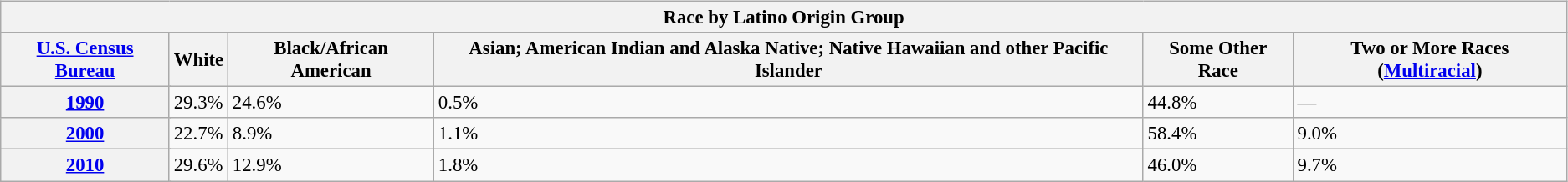<table class="sort wikitable sortable" style="float:right; font-size: 95%">
<tr>
<th colspan=10>Race by Latino Origin Group</th>
</tr>
<tr>
<th colspan=5><a href='#'>U.S. Census Bureau</a></th>
<th>White</th>
<th>Black/African American</th>
<th>Asian; American Indian and Alaska Native; Native Hawaiian and other Pacific Islander</th>
<th>Some Other Race</th>
<th>Two or More Races (<a href='#'>Multiracial</a>)</th>
</tr>
<tr>
<th colspan=5><a href='#'>1990</a></th>
<td>29.3%</td>
<td>24.6%</td>
<td>0.5%</td>
<td>44.8%</td>
<td>—</td>
</tr>
<tr>
<th colspan=5><a href='#'>2000</a></th>
<td>22.7%</td>
<td>8.9%</td>
<td>1.1%</td>
<td>58.4%</td>
<td>9.0%</td>
</tr>
<tr>
<th colspan=5><a href='#'>2010</a></th>
<td>29.6%</td>
<td>12.9%</td>
<td>1.8%</td>
<td>46.0%</td>
<td>9.7%</td>
</tr>
</table>
